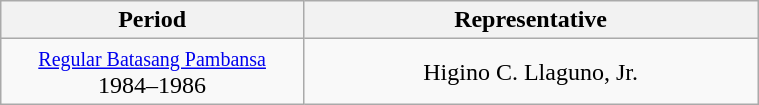<table class="wikitable" style="text-align:center; width:40%;">
<tr>
<th width="40%">Period</th>
<th>Representative</th>
</tr>
<tr>
<td><small><a href='#'>Regular Batasang Pambansa</a></small><br>1984–1986</td>
<td>Higino C. Llaguno, Jr.</td>
</tr>
</table>
